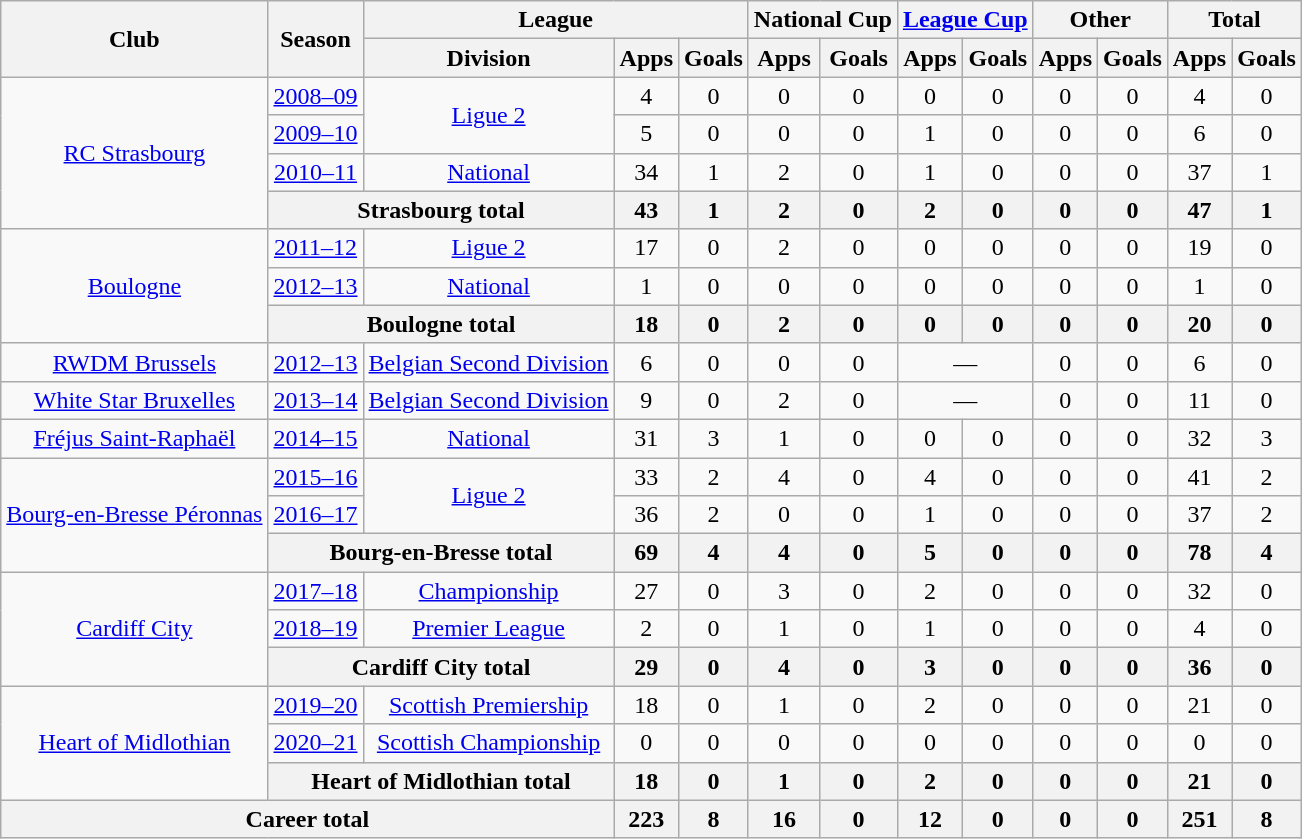<table class="wikitable" style="text-align:center">
<tr>
<th rowspan="2">Club</th>
<th rowspan="2">Season</th>
<th colspan="3">League</th>
<th colspan="2">National Cup</th>
<th colspan="2"><a href='#'>League Cup</a></th>
<th colspan="2">Other</th>
<th colspan="2">Total</th>
</tr>
<tr>
<th>Division</th>
<th>Apps</th>
<th>Goals</th>
<th>Apps</th>
<th>Goals</th>
<th>Apps</th>
<th>Goals</th>
<th>Apps</th>
<th>Goals</th>
<th>Apps</th>
<th>Goals</th>
</tr>
<tr>
<td rowspan="4"><a href='#'>RC Strasbourg</a></td>
<td><a href='#'>2008–09</a></td>
<td rowspan="2"><a href='#'>Ligue 2</a></td>
<td>4</td>
<td>0</td>
<td>0</td>
<td>0</td>
<td>0</td>
<td>0</td>
<td>0</td>
<td>0</td>
<td>4</td>
<td>0</td>
</tr>
<tr>
<td><a href='#'>2009–10</a></td>
<td>5</td>
<td>0</td>
<td>0</td>
<td>0</td>
<td>1</td>
<td>0</td>
<td>0</td>
<td>0</td>
<td>6</td>
<td>0</td>
</tr>
<tr>
<td><a href='#'>2010–11</a></td>
<td><a href='#'>National</a></td>
<td>34</td>
<td>1</td>
<td>2</td>
<td>0</td>
<td>1</td>
<td>0</td>
<td>0</td>
<td>0</td>
<td>37</td>
<td>1</td>
</tr>
<tr>
<th colspan="2">Strasbourg total</th>
<th>43</th>
<th>1</th>
<th>2</th>
<th>0</th>
<th>2</th>
<th>0</th>
<th>0</th>
<th>0</th>
<th>47</th>
<th>1</th>
</tr>
<tr>
<td rowspan="3"><a href='#'>Boulogne</a></td>
<td><a href='#'>2011–12</a></td>
<td><a href='#'>Ligue 2</a></td>
<td>17</td>
<td>0</td>
<td>2</td>
<td>0</td>
<td>0</td>
<td>0</td>
<td>0</td>
<td>0</td>
<td>19</td>
<td>0</td>
</tr>
<tr>
<td><a href='#'>2012–13</a></td>
<td><a href='#'>National</a></td>
<td>1</td>
<td>0</td>
<td>0</td>
<td>0</td>
<td>0</td>
<td>0</td>
<td>0</td>
<td>0</td>
<td>1</td>
<td>0</td>
</tr>
<tr>
<th colspan="2">Boulogne total</th>
<th>18</th>
<th>0</th>
<th>2</th>
<th>0</th>
<th>0</th>
<th>0</th>
<th>0</th>
<th>0</th>
<th>20</th>
<th>0</th>
</tr>
<tr>
<td><a href='#'>RWDM Brussels</a></td>
<td><a href='#'>2012–13</a></td>
<td><a href='#'>Belgian Second Division</a></td>
<td>6</td>
<td>0</td>
<td>0</td>
<td>0</td>
<td colspan="2">—</td>
<td>0</td>
<td>0</td>
<td>6</td>
<td>0</td>
</tr>
<tr>
<td><a href='#'>White Star Bruxelles</a></td>
<td><a href='#'>2013–14</a></td>
<td><a href='#'>Belgian Second Division</a></td>
<td>9</td>
<td>0</td>
<td>2</td>
<td>0</td>
<td colspan="2">—</td>
<td>0</td>
<td>0</td>
<td>11</td>
<td>0</td>
</tr>
<tr>
<td><a href='#'>Fréjus Saint-Raphaël</a></td>
<td><a href='#'>2014–15</a></td>
<td><a href='#'>National</a></td>
<td>31</td>
<td>3</td>
<td>1</td>
<td>0</td>
<td>0</td>
<td>0</td>
<td>0</td>
<td>0</td>
<td>32</td>
<td>3</td>
</tr>
<tr>
<td rowspan="3"><a href='#'>Bourg-en-Bresse Péronnas</a></td>
<td><a href='#'>2015–16</a></td>
<td rowspan="2"><a href='#'>Ligue 2</a></td>
<td>33</td>
<td>2</td>
<td>4</td>
<td>0</td>
<td>4</td>
<td>0</td>
<td>0</td>
<td>0</td>
<td>41</td>
<td>2</td>
</tr>
<tr>
<td><a href='#'>2016–17</a></td>
<td>36</td>
<td>2</td>
<td>0</td>
<td>0</td>
<td>1</td>
<td>0</td>
<td>0</td>
<td>0</td>
<td>37</td>
<td>2</td>
</tr>
<tr>
<th colspan="2">Bourg-en-Bresse total</th>
<th>69</th>
<th>4</th>
<th>4</th>
<th>0</th>
<th>5</th>
<th>0</th>
<th>0</th>
<th>0</th>
<th>78</th>
<th>4</th>
</tr>
<tr>
<td rowspan=3><a href='#'>Cardiff City</a></td>
<td><a href='#'>2017–18</a></td>
<td><a href='#'>Championship</a></td>
<td>27</td>
<td>0</td>
<td>3</td>
<td>0</td>
<td>2</td>
<td>0</td>
<td>0</td>
<td>0</td>
<td>32</td>
<td>0</td>
</tr>
<tr>
<td><a href='#'>2018–19</a></td>
<td><a href='#'>Premier League</a></td>
<td>2</td>
<td>0</td>
<td>1</td>
<td>0</td>
<td>1</td>
<td>0</td>
<td>0</td>
<td>0</td>
<td>4</td>
<td>0</td>
</tr>
<tr>
<th colspan="2">Cardiff City total</th>
<th>29</th>
<th>0</th>
<th>4</th>
<th>0</th>
<th>3</th>
<th>0</th>
<th>0</th>
<th>0</th>
<th>36</th>
<th>0</th>
</tr>
<tr>
<td rowspan=3><a href='#'>Heart of Midlothian</a></td>
<td><a href='#'>2019–20</a></td>
<td><a href='#'>Scottish Premiership</a></td>
<td>18</td>
<td>0</td>
<td>1</td>
<td>0</td>
<td>2</td>
<td>0</td>
<td>0</td>
<td>0</td>
<td>21</td>
<td>0</td>
</tr>
<tr>
<td><a href='#'>2020–21</a></td>
<td><a href='#'>Scottish Championship</a></td>
<td>0</td>
<td>0</td>
<td>0</td>
<td>0</td>
<td>0</td>
<td>0</td>
<td>0</td>
<td>0</td>
<td>0</td>
<td>0</td>
</tr>
<tr>
<th colspan="2">Heart of Midlothian total</th>
<th>18</th>
<th>0</th>
<th>1</th>
<th>0</th>
<th>2</th>
<th>0</th>
<th>0</th>
<th>0</th>
<th>21</th>
<th>0</th>
</tr>
<tr>
<th colspan="3">Career total</th>
<th>223</th>
<th>8</th>
<th>16</th>
<th>0</th>
<th>12</th>
<th>0</th>
<th>0</th>
<th>0</th>
<th>251</th>
<th>8</th>
</tr>
</table>
